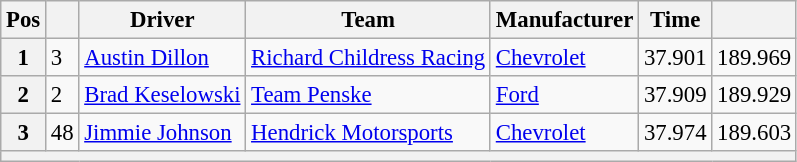<table class="wikitable" style="font-size:95%">
<tr>
<th>Pos</th>
<th></th>
<th>Driver</th>
<th>Team</th>
<th>Manufacturer</th>
<th>Time</th>
<th></th>
</tr>
<tr>
<th>1</th>
<td>3</td>
<td><a href='#'>Austin Dillon</a></td>
<td><a href='#'>Richard Childress Racing</a></td>
<td><a href='#'>Chevrolet</a></td>
<td>37.901</td>
<td>189.969</td>
</tr>
<tr>
<th>2</th>
<td>2</td>
<td><a href='#'>Brad Keselowski</a></td>
<td><a href='#'>Team Penske</a></td>
<td><a href='#'>Ford</a></td>
<td>37.909</td>
<td>189.929</td>
</tr>
<tr>
<th>3</th>
<td>48</td>
<td><a href='#'>Jimmie Johnson</a></td>
<td><a href='#'>Hendrick Motorsports</a></td>
<td><a href='#'>Chevrolet</a></td>
<td>37.974</td>
<td>189.603</td>
</tr>
<tr>
<th colspan="7"></th>
</tr>
</table>
